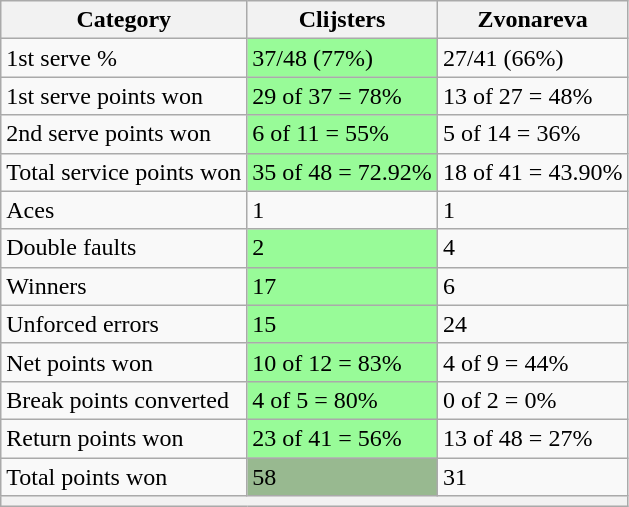<table class="wikitable">
<tr>
<th>Category</th>
<th> Clijsters</th>
<th> Zvonareva</th>
</tr>
<tr>
<td>1st serve %</td>
<td bgcolor=98FB98>37/48 (77%)</td>
<td>27/41 (66%)</td>
</tr>
<tr>
<td>1st serve points won</td>
<td bgcolor=98FB98>29 of 37 = 78%</td>
<td>13 of 27 = 48%</td>
</tr>
<tr>
<td>2nd serve points won</td>
<td bgcolor=98FB98>6 of 11 = 55%</td>
<td>5 of 14 = 36%</td>
</tr>
<tr>
<td>Total service points won</td>
<td bgcolor=98FB98>35 of 48 = 72.92%</td>
<td>18 of 41 = 43.90%</td>
</tr>
<tr>
<td>Aces</td>
<td>1</td>
<td>1</td>
</tr>
<tr>
<td>Double faults</td>
<td bgcolor=98FB98>2</td>
<td>4</td>
</tr>
<tr>
<td>Winners</td>
<td bgcolor=98FB98>17</td>
<td>6</td>
</tr>
<tr>
<td>Unforced errors</td>
<td bgcolor=98FB98>15</td>
<td>24</td>
</tr>
<tr>
<td>Net points won</td>
<td bgcolor=98FB98>10 of 12 = 83%</td>
<td>4 of 9 = 44%</td>
</tr>
<tr>
<td>Break points converted</td>
<td bgcolor=98FB98>4 of 5 = 80%</td>
<td>0 of 2 = 0%</td>
</tr>
<tr>
<td>Return points won</td>
<td bgcolor=98FB98>23 of 41 = 56%</td>
<td>13 of 48 = 27%</td>
</tr>
<tr>
<td>Total points won</td>
<td bgcolor=98FB989>58</td>
<td>31</td>
</tr>
<tr>
<th colspan=3></th>
</tr>
</table>
